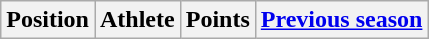<table class="wikitable">
<tr>
<th>Position</th>
<th>Athlete</th>
<th>Points</th>
<th><a href='#'>Previous season</a><br></th>
</tr>
</table>
